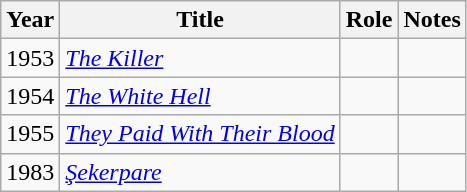<table class="wikitable sortable">
<tr>
<th>Year</th>
<th>Title</th>
<th>Role</th>
<th class="unsortable">Notes</th>
</tr>
<tr>
<td>1953</td>
<td><em><a href='#'>The Killer</a></em></td>
<td></td>
<td></td>
</tr>
<tr>
<td>1954</td>
<td><em><a href='#'>The White Hell</a></em></td>
<td></td>
<td></td>
</tr>
<tr>
<td>1955</td>
<td><em><a href='#'>They Paid With Their Blood</a></em></td>
<td></td>
<td></td>
</tr>
<tr>
<td>1983</td>
<td><em><a href='#'>Şekerpare</a></em></td>
<td></td>
<td></td>
</tr>
</table>
